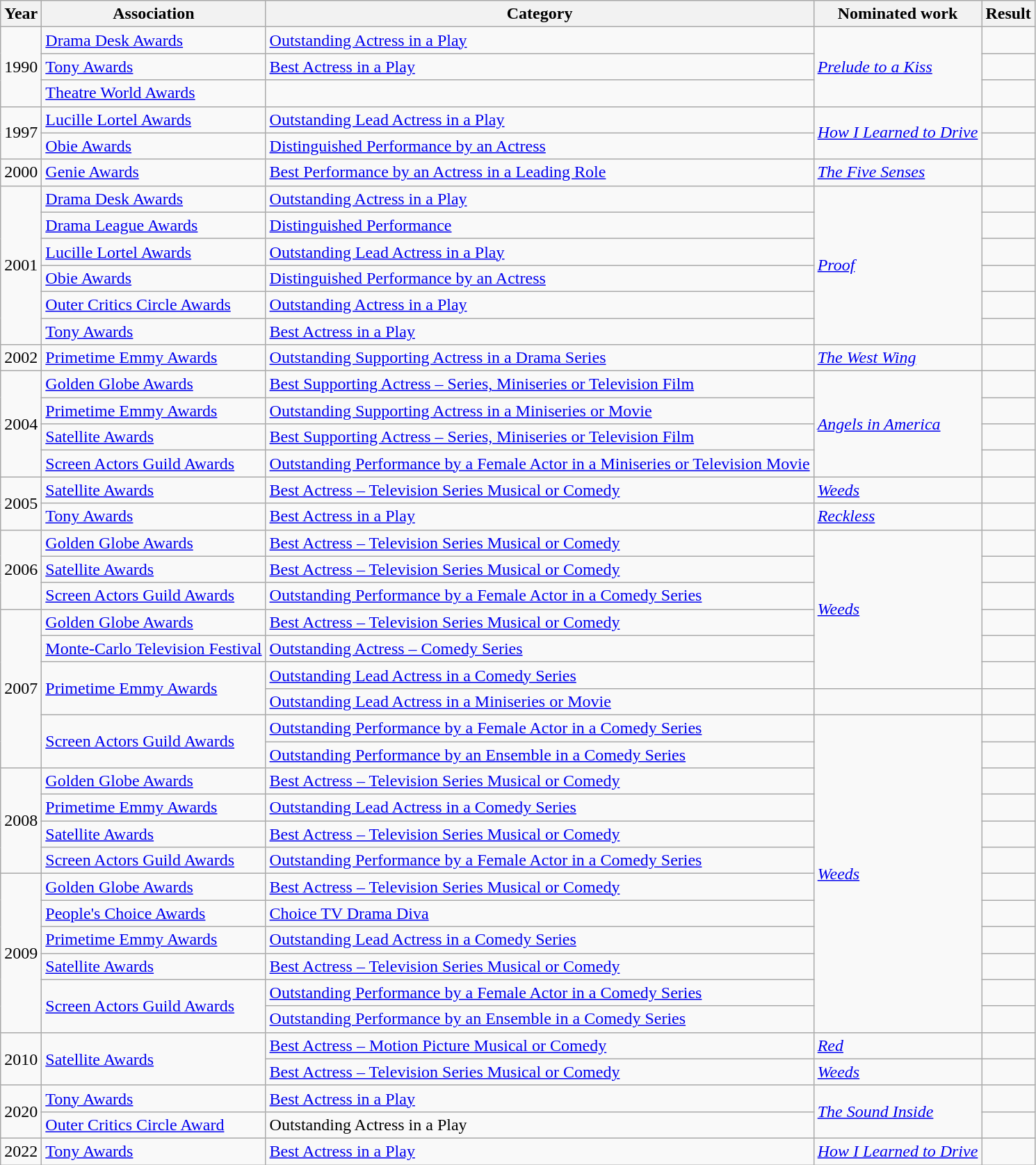<table class="wikitable sortable">
<tr>
<th>Year</th>
<th>Association</th>
<th>Category</th>
<th>Nominated work</th>
<th>Result</th>
</tr>
<tr>
<td rowspan="3">1990</td>
<td><a href='#'>Drama Desk Awards</a></td>
<td><a href='#'>Outstanding Actress in a Play</a></td>
<td rowspan="3"><em><a href='#'>Prelude to a Kiss</a></em></td>
<td></td>
</tr>
<tr>
<td><a href='#'>Tony Awards</a></td>
<td><a href='#'>Best Actress in a Play</a></td>
<td></td>
</tr>
<tr>
<td><a href='#'>Theatre World Awards</a></td>
<td></td>
<td></td>
</tr>
<tr>
<td rowspan="2">1997</td>
<td><a href='#'>Lucille Lortel Awards</a></td>
<td><a href='#'>Outstanding Lead Actress in a Play</a></td>
<td rowspan="2"><em><a href='#'>How I Learned to Drive</a></em></td>
<td></td>
</tr>
<tr>
<td><a href='#'>Obie Awards</a></td>
<td><a href='#'>Distinguished Performance by an Actress</a></td>
<td></td>
</tr>
<tr>
<td>2000</td>
<td><a href='#'>Genie Awards</a></td>
<td><a href='#'>Best Performance by an Actress in a Leading Role</a></td>
<td><em><a href='#'>The Five Senses</a></em></td>
<td></td>
</tr>
<tr>
<td rowspan="6">2001</td>
<td><a href='#'>Drama Desk Awards</a></td>
<td><a href='#'>Outstanding Actress in a Play</a></td>
<td rowspan="6"><em><a href='#'>Proof</a></em></td>
<td></td>
</tr>
<tr>
<td><a href='#'>Drama League Awards</a></td>
<td><a href='#'>Distinguished Performance</a></td>
<td></td>
</tr>
<tr>
<td><a href='#'>Lucille Lortel Awards</a></td>
<td><a href='#'>Outstanding Lead Actress in a Play</a></td>
<td></td>
</tr>
<tr>
<td><a href='#'>Obie Awards</a></td>
<td><a href='#'>Distinguished Performance by an Actress</a></td>
<td></td>
</tr>
<tr>
<td><a href='#'>Outer Critics Circle Awards</a></td>
<td><a href='#'>Outstanding Actress in a Play</a></td>
<td></td>
</tr>
<tr>
<td><a href='#'>Tony Awards</a></td>
<td><a href='#'>Best Actress in a Play</a></td>
<td></td>
</tr>
<tr>
<td>2002</td>
<td><a href='#'>Primetime Emmy Awards</a></td>
<td><a href='#'>Outstanding Supporting Actress in a Drama Series</a></td>
<td><em><a href='#'>The West Wing</a></em></td>
<td></td>
</tr>
<tr>
<td rowspan="4">2004</td>
<td><a href='#'>Golden Globe Awards</a></td>
<td><a href='#'>Best Supporting Actress – Series, Miniseries or Television Film</a></td>
<td rowspan="4"><em><a href='#'>Angels in America</a></em></td>
<td></td>
</tr>
<tr>
<td><a href='#'>Primetime Emmy Awards</a></td>
<td><a href='#'>Outstanding Supporting Actress in a Miniseries or Movie</a></td>
<td></td>
</tr>
<tr>
<td><a href='#'>Satellite Awards</a></td>
<td><a href='#'>Best Supporting Actress – Series, Miniseries or Television Film</a></td>
<td></td>
</tr>
<tr>
<td><a href='#'>Screen Actors Guild Awards</a></td>
<td><a href='#'>Outstanding Performance by a Female Actor in a Miniseries or Television Movie</a></td>
<td></td>
</tr>
<tr>
<td rowspan="2">2005</td>
<td><a href='#'>Satellite Awards</a></td>
<td><a href='#'>Best Actress – Television Series Musical or Comedy</a></td>
<td><em><a href='#'>Weeds</a></em></td>
<td></td>
</tr>
<tr>
<td><a href='#'>Tony Awards</a></td>
<td><a href='#'>Best Actress in a Play</a></td>
<td><em><a href='#'>Reckless</a></em></td>
<td></td>
</tr>
<tr>
<td rowspan="3">2006</td>
<td><a href='#'>Golden Globe Awards</a></td>
<td><a href='#'>Best Actress – Television Series Musical or Comedy</a></td>
<td rowspan="6"><em><a href='#'>Weeds</a></em></td>
<td></td>
</tr>
<tr>
<td><a href='#'>Satellite Awards</a></td>
<td><a href='#'>Best Actress – Television Series Musical or Comedy</a></td>
<td></td>
</tr>
<tr>
<td><a href='#'>Screen Actors Guild Awards</a></td>
<td><a href='#'>Outstanding Performance by a Female Actor in a Comedy Series</a></td>
<td></td>
</tr>
<tr>
<td rowspan="6">2007</td>
<td><a href='#'>Golden Globe Awards</a></td>
<td><a href='#'>Best Actress – Television Series Musical or Comedy</a></td>
<td></td>
</tr>
<tr>
<td><a href='#'>Monte-Carlo Television Festival</a></td>
<td><a href='#'>Outstanding Actress – Comedy Series</a></td>
<td></td>
</tr>
<tr>
<td rowspan="2"><a href='#'>Primetime Emmy Awards</a></td>
<td><a href='#'>Outstanding Lead Actress in a Comedy Series</a></td>
<td></td>
</tr>
<tr>
<td><a href='#'>Outstanding Lead Actress in a Miniseries or Movie</a></td>
<td><em></em></td>
<td></td>
</tr>
<tr>
<td rowspan="2"><a href='#'>Screen Actors Guild Awards</a></td>
<td><a href='#'>Outstanding Performance by a Female Actor in a Comedy Series</a></td>
<td rowspan="12"><em><a href='#'>Weeds</a></em></td>
<td></td>
</tr>
<tr>
<td><a href='#'>Outstanding Performance by an Ensemble in a Comedy Series</a></td>
<td></td>
</tr>
<tr>
<td rowspan="4">2008</td>
<td><a href='#'>Golden Globe Awards</a></td>
<td><a href='#'>Best Actress – Television Series Musical or Comedy</a></td>
<td></td>
</tr>
<tr>
<td><a href='#'>Primetime Emmy Awards</a></td>
<td><a href='#'>Outstanding Lead Actress in a Comedy Series</a></td>
<td></td>
</tr>
<tr>
<td><a href='#'>Satellite Awards</a></td>
<td><a href='#'>Best Actress – Television Series Musical or Comedy</a></td>
<td></td>
</tr>
<tr>
<td><a href='#'>Screen Actors Guild Awards</a></td>
<td><a href='#'>Outstanding Performance by a Female Actor in a Comedy Series</a></td>
<td></td>
</tr>
<tr>
<td rowspan="6">2009</td>
<td><a href='#'>Golden Globe Awards</a></td>
<td><a href='#'>Best Actress – Television Series Musical or Comedy</a></td>
<td></td>
</tr>
<tr>
<td><a href='#'>People's Choice Awards</a></td>
<td><a href='#'>Choice TV Drama Diva</a></td>
<td></td>
</tr>
<tr>
<td><a href='#'>Primetime Emmy Awards</a></td>
<td><a href='#'>Outstanding Lead Actress in a Comedy Series</a></td>
<td></td>
</tr>
<tr>
<td><a href='#'>Satellite Awards</a></td>
<td><a href='#'>Best Actress – Television Series Musical or Comedy</a></td>
<td></td>
</tr>
<tr>
<td rowspan="2"><a href='#'>Screen Actors Guild Awards</a></td>
<td><a href='#'>Outstanding Performance by a Female Actor in a Comedy Series</a></td>
<td></td>
</tr>
<tr>
<td><a href='#'>Outstanding Performance by an Ensemble in a Comedy Series</a></td>
<td></td>
</tr>
<tr>
<td rowspan="2">2010</td>
<td rowspan="2"><a href='#'>Satellite Awards</a></td>
<td><a href='#'>Best Actress – Motion Picture Musical or Comedy</a></td>
<td><em><a href='#'>Red</a></em></td>
<td></td>
</tr>
<tr>
<td><a href='#'>Best Actress – Television Series Musical or Comedy</a></td>
<td><em><a href='#'>Weeds</a></em></td>
<td></td>
</tr>
<tr>
<td rowspan="2">2020</td>
<td><a href='#'>Tony Awards</a></td>
<td><a href='#'>Best Actress in a Play</a></td>
<td rowspan="2"><em><a href='#'>The Sound Inside</a></em></td>
<td></td>
</tr>
<tr>
<td><a href='#'>Outer Critics Circle Award</a></td>
<td>Outstanding Actress in a Play</td>
<td></td>
</tr>
<tr>
<td>2022</td>
<td><a href='#'>Tony Awards</a></td>
<td><a href='#'>Best Actress in a Play</a></td>
<td><em><a href='#'>How I Learned to Drive</a></em></td>
<td></td>
</tr>
</table>
